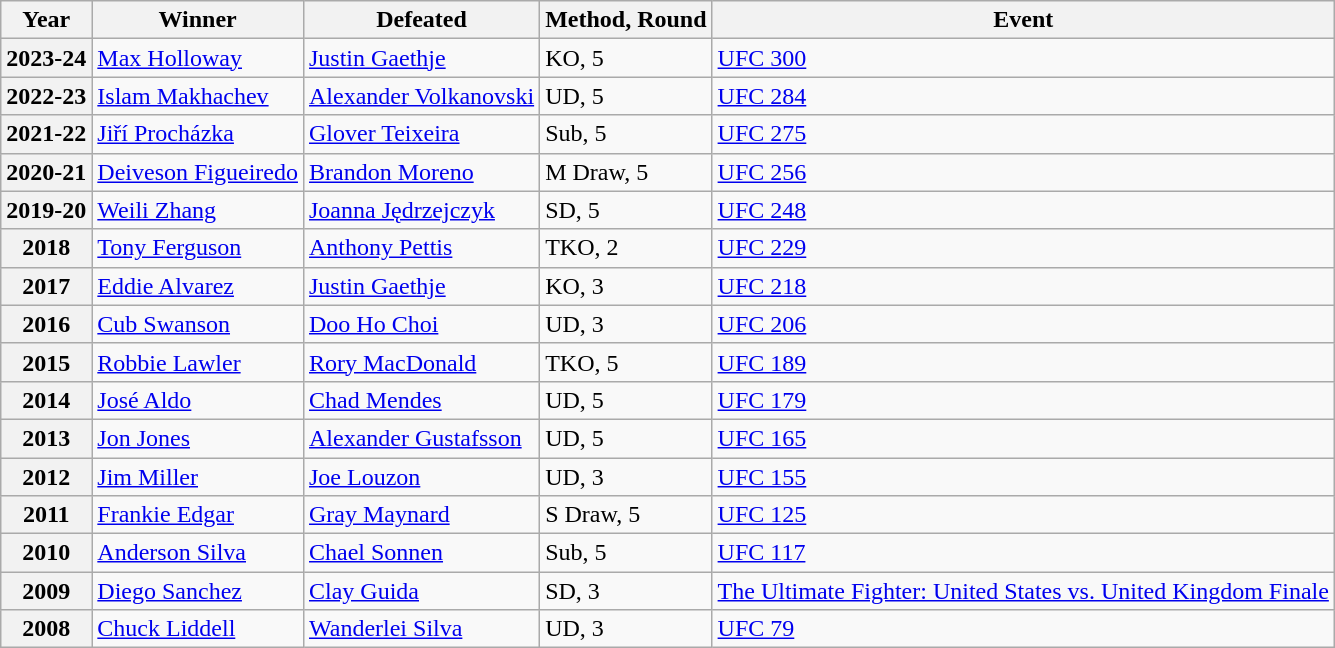<table class="wikitable">
<tr>
<th>Year</th>
<th>Winner</th>
<th>Defeated</th>
<th>Method, Round</th>
<th>Event</th>
</tr>
<tr>
<th>2023-24</th>
<td> <a href='#'>Max Holloway</a></td>
<td> <a href='#'>Justin Gaethje</a></td>
<td>KO, 5</td>
<td><a href='#'>UFC 300</a></td>
</tr>
<tr>
<th>2022-23</th>
<td> <a href='#'>Islam Makhachev</a></td>
<td> <a href='#'>Alexander Volkanovski</a></td>
<td>UD, 5</td>
<td><a href='#'>UFC 284</a></td>
</tr>
<tr>
<th>2021-22</th>
<td> <a href='#'>Jiří Procházka</a></td>
<td> <a href='#'>Glover Teixeira</a></td>
<td>Sub, 5</td>
<td><a href='#'>UFC 275</a></td>
</tr>
<tr>
<th>2020-21</th>
<td> <a href='#'>Deiveson Figueiredo</a></td>
<td> <a href='#'>Brandon Moreno</a></td>
<td>M Draw, 5</td>
<td><a href='#'>UFC 256</a></td>
</tr>
<tr>
<th>2019-20</th>
<td> <a href='#'>Weili Zhang</a></td>
<td> <a href='#'>Joanna Jędrzejczyk</a></td>
<td>SD, 5</td>
<td><a href='#'>UFC 248</a></td>
</tr>
<tr>
<th>2018</th>
<td> <a href='#'>Tony Ferguson</a></td>
<td> <a href='#'>Anthony Pettis</a></td>
<td>TKO, 2</td>
<td><a href='#'>UFC 229</a></td>
</tr>
<tr>
<th>2017</th>
<td> <a href='#'>Eddie Alvarez</a></td>
<td> <a href='#'>Justin Gaethje</a></td>
<td>KO, 3</td>
<td><a href='#'>UFC 218</a></td>
</tr>
<tr>
<th>2016</th>
<td> <a href='#'>Cub Swanson</a></td>
<td> <a href='#'>Doo Ho Choi</a></td>
<td>UD, 3</td>
<td><a href='#'>UFC 206</a></td>
</tr>
<tr>
<th>2015</th>
<td> <a href='#'>Robbie Lawler</a></td>
<td> <a href='#'>Rory MacDonald</a></td>
<td>TKO, 5</td>
<td><a href='#'>UFC 189</a></td>
</tr>
<tr>
<th>2014</th>
<td> <a href='#'>José Aldo</a></td>
<td> <a href='#'>Chad Mendes</a></td>
<td>UD, 5</td>
<td><a href='#'>UFC 179</a></td>
</tr>
<tr>
<th>2013</th>
<td> <a href='#'>Jon Jones</a></td>
<td> <a href='#'>Alexander Gustafsson</a></td>
<td>UD, 5</td>
<td><a href='#'>UFC 165</a></td>
</tr>
<tr>
<th>2012</th>
<td> <a href='#'>Jim Miller</a></td>
<td> <a href='#'>Joe Louzon</a></td>
<td>UD, 3</td>
<td><a href='#'>UFC 155</a></td>
</tr>
<tr>
<th>2011</th>
<td> <a href='#'>Frankie Edgar</a></td>
<td> <a href='#'>Gray Maynard</a></td>
<td>S Draw, 5</td>
<td><a href='#'>UFC 125</a></td>
</tr>
<tr>
<th>2010</th>
<td> <a href='#'>Anderson Silva</a></td>
<td> <a href='#'>Chael Sonnen</a></td>
<td>Sub, 5</td>
<td><a href='#'>UFC 117</a></td>
</tr>
<tr>
<th>2009</th>
<td> <a href='#'>Diego Sanchez</a></td>
<td> <a href='#'>Clay Guida</a></td>
<td>SD, 3</td>
<td><a href='#'>The Ultimate Fighter: United States vs. United Kingdom Finale</a></td>
</tr>
<tr>
<th>2008</th>
<td> <a href='#'>Chuck Liddell</a></td>
<td> <a href='#'>Wanderlei Silva</a></td>
<td>UD, 3</td>
<td><a href='#'>UFC 79</a></td>
</tr>
</table>
